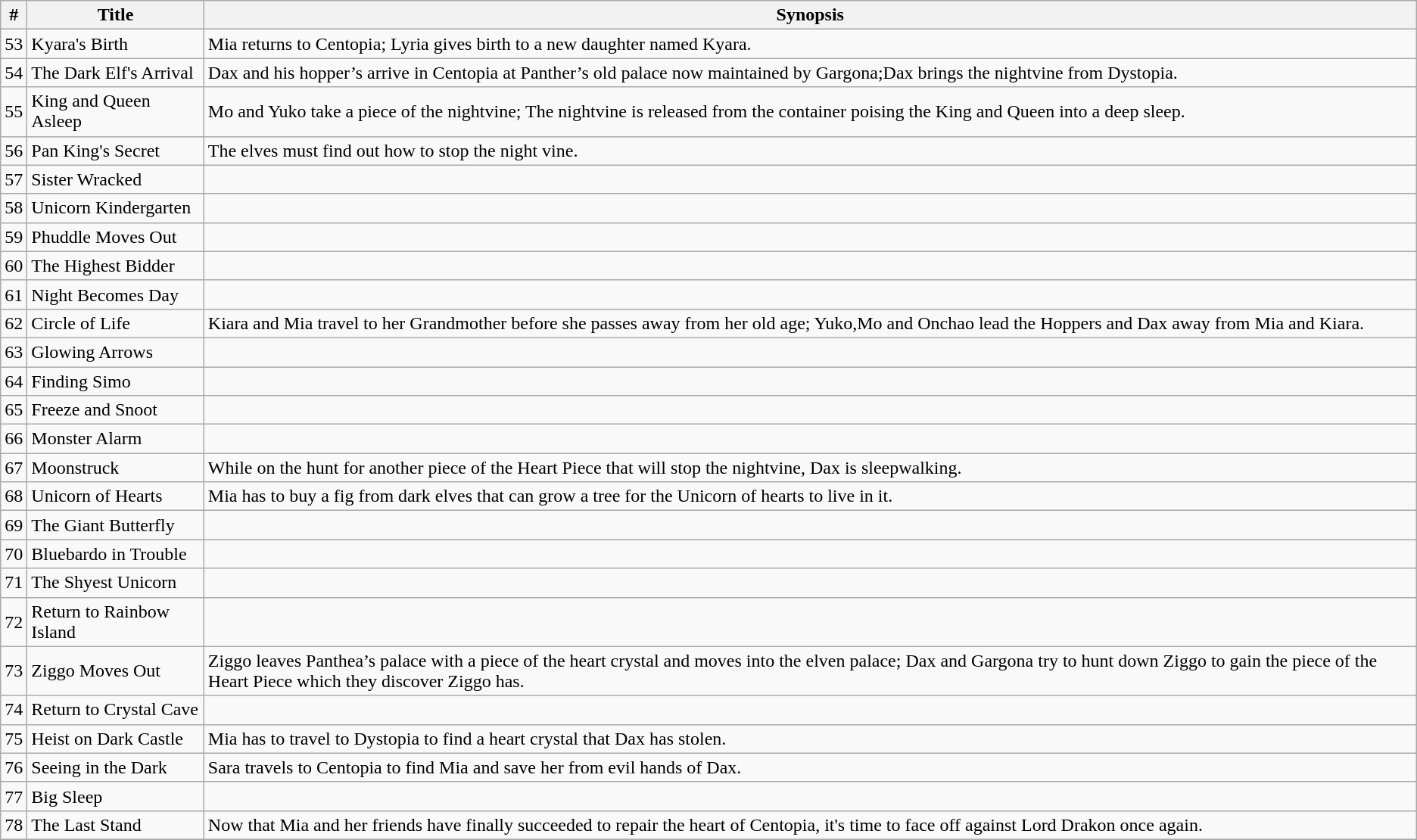<table class="wikitable">
<tr>
<th>#</th>
<th>Title</th>
<th>Synopsis</th>
</tr>
<tr>
<td>53</td>
<td>Kyara's Birth</td>
<td>Mia returns to Centopia; Lyria gives birth to a new daughter named Kyara.</td>
</tr>
<tr>
<td>54</td>
<td>The Dark Elf's Arrival</td>
<td>Dax and his hopper’s arrive in Centopia at Panther’s old palace now maintained by Gargona;Dax brings the nightvine from Dystopia.</td>
</tr>
<tr>
<td>55</td>
<td>King and Queen Asleep</td>
<td>Mo and Yuko take a piece of the nightvine; The nightvine is released from the container poising the King and Queen into a deep sleep.</td>
</tr>
<tr>
<td>56</td>
<td>Pan King's Secret</td>
<td>The elves must find out how to stop the night vine.</td>
</tr>
<tr>
<td>57</td>
<td>Sister Wracked</td>
<td></td>
</tr>
<tr>
<td>58</td>
<td>Unicorn Kindergarten</td>
<td></td>
</tr>
<tr>
<td>59</td>
<td>Phuddle Moves Out</td>
<td></td>
</tr>
<tr>
<td>60</td>
<td>The Highest Bidder</td>
<td></td>
</tr>
<tr>
<td>61</td>
<td>Night Becomes Day</td>
<td></td>
</tr>
<tr>
<td>62</td>
<td>Circle of Life</td>
<td>Kiara and Mia travel to her Grandmother before she passes away from her old age; Yuko,Mo and Onchao lead the Hoppers and Dax away from Mia and Kiara.</td>
</tr>
<tr>
<td>63</td>
<td>Glowing Arrows</td>
<td></td>
</tr>
<tr>
<td>64</td>
<td>Finding Simo</td>
<td></td>
</tr>
<tr>
<td>65</td>
<td>Freeze and Snoot</td>
<td></td>
</tr>
<tr>
<td>66</td>
<td>Monster Alarm</td>
<td></td>
</tr>
<tr>
<td>67</td>
<td>Moonstruck</td>
<td>While on the hunt for another piece of the Heart Piece that will stop the nightvine, Dax is sleepwalking.</td>
</tr>
<tr>
<td>68</td>
<td>Unicorn of Hearts</td>
<td>Mia has to buy a fig from dark elves that can grow a tree for the Unicorn of hearts to live in it.</td>
</tr>
<tr>
<td>69</td>
<td>The Giant Butterfly</td>
<td></td>
</tr>
<tr>
<td>70</td>
<td>Bluebardo in Trouble</td>
<td></td>
</tr>
<tr>
<td>71</td>
<td>The Shyest Unicorn</td>
<td></td>
</tr>
<tr>
<td>72</td>
<td>Return to Rainbow Island</td>
<td></td>
</tr>
<tr>
<td>73</td>
<td>Ziggo Moves Out</td>
<td>Ziggo leaves Panthea’s palace with a piece of the heart crystal and moves into the elven palace; Dax and Gargona try to hunt down Ziggo to gain the piece of the Heart Piece which they discover Ziggo has.</td>
</tr>
<tr>
<td>74</td>
<td>Return to Crystal Cave</td>
<td></td>
</tr>
<tr>
<td>75</td>
<td>Heist on Dark Castle</td>
<td>Mia has to travel to Dystopia to find a heart crystal that Dax has stolen.</td>
</tr>
<tr>
<td>76</td>
<td>Seeing in the Dark</td>
<td>Sara travels to Centopia to find Mia and save her from evil hands of Dax.</td>
</tr>
<tr>
<td>77</td>
<td>Big Sleep</td>
<td></td>
</tr>
<tr>
<td>78</td>
<td>The Last Stand</td>
<td>Now that Mia and her friends have finally succeeded to repair the heart of Centopia, it's time to face off against Lord Drakon once again.</td>
</tr>
<tr>
</tr>
</table>
